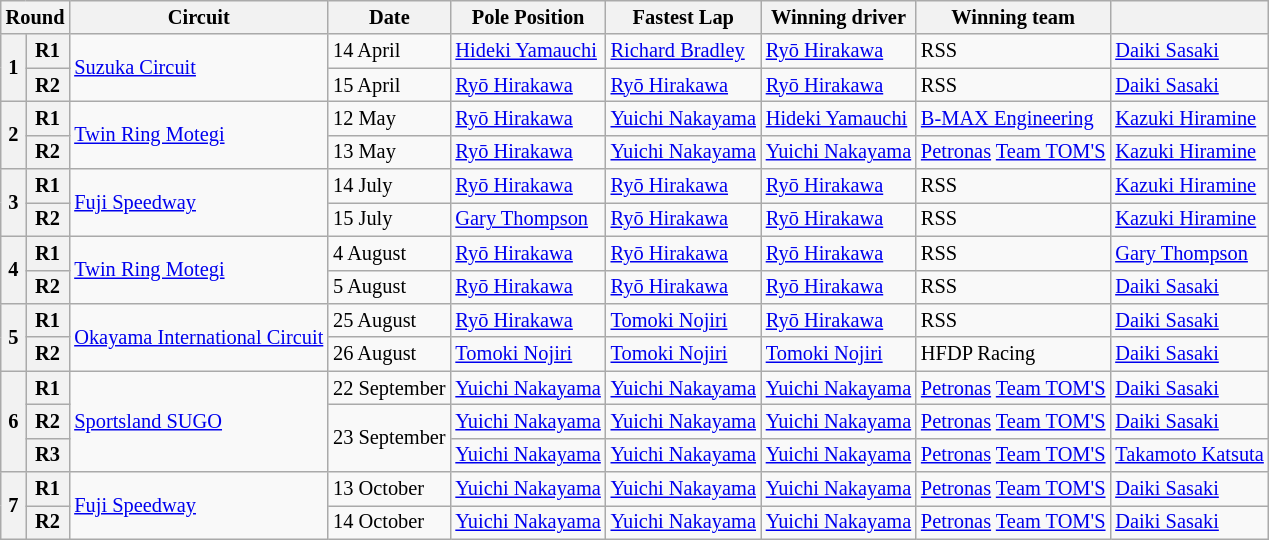<table class="wikitable" style="font-size: 85%;">
<tr>
<th colspan=2>Round</th>
<th>Circuit</th>
<th>Date</th>
<th>Pole Position</th>
<th>Fastest Lap</th>
<th>Winning driver</th>
<th>Winning team</th>
<th></th>
</tr>
<tr>
<th rowspan=2>1</th>
<th>R1</th>
<td rowspan=2><a href='#'>Suzuka Circuit</a></td>
<td>14 April</td>
<td> <a href='#'>Hideki Yamauchi</a></td>
<td> <a href='#'>Richard Bradley</a></td>
<td> <a href='#'>Ryō Hirakawa</a></td>
<td>RSS</td>
<td> <a href='#'>Daiki Sasaki</a></td>
</tr>
<tr>
<th>R2</th>
<td>15 April</td>
<td> <a href='#'>Ryō Hirakawa</a></td>
<td> <a href='#'>Ryō Hirakawa</a></td>
<td> <a href='#'>Ryō Hirakawa</a></td>
<td>RSS</td>
<td> <a href='#'>Daiki Sasaki</a></td>
</tr>
<tr>
<th rowspan=2>2</th>
<th>R1</th>
<td rowspan=2><a href='#'>Twin Ring Motegi</a></td>
<td>12 May</td>
<td> <a href='#'>Ryō Hirakawa</a></td>
<td> <a href='#'>Yuichi Nakayama</a></td>
<td> <a href='#'>Hideki Yamauchi</a></td>
<td><a href='#'>B-MAX Engineering</a></td>
<td nowrap> <a href='#'>Kazuki Hiramine</a></td>
</tr>
<tr>
<th>R2</th>
<td>13 May</td>
<td> <a href='#'>Ryō Hirakawa</a></td>
<td> <a href='#'>Yuichi Nakayama</a></td>
<td> <a href='#'>Yuichi Nakayama</a></td>
<td><a href='#'>Petronas</a> <a href='#'>Team TOM'S</a></td>
<td> <a href='#'>Kazuki Hiramine</a></td>
</tr>
<tr>
<th rowspan=2>3</th>
<th>R1</th>
<td rowspan=2><a href='#'>Fuji Speedway</a></td>
<td>14 July</td>
<td> <a href='#'>Ryō Hirakawa</a></td>
<td> <a href='#'>Ryō Hirakawa</a></td>
<td> <a href='#'>Ryō Hirakawa</a></td>
<td>RSS</td>
<td> <a href='#'>Kazuki Hiramine</a></td>
</tr>
<tr>
<th>R2</th>
<td>15 July</td>
<td> <a href='#'>Gary Thompson</a></td>
<td> <a href='#'>Ryō Hirakawa</a></td>
<td> <a href='#'>Ryō Hirakawa</a></td>
<td>RSS</td>
<td> <a href='#'>Kazuki Hiramine</a></td>
</tr>
<tr>
<th rowspan=2>4</th>
<th>R1</th>
<td rowspan=2><a href='#'>Twin Ring Motegi</a></td>
<td>4 August</td>
<td> <a href='#'>Ryō Hirakawa</a></td>
<td> <a href='#'>Ryō Hirakawa</a></td>
<td> <a href='#'>Ryō Hirakawa</a></td>
<td>RSS</td>
<td> <a href='#'>Gary Thompson</a></td>
</tr>
<tr>
<th>R2</th>
<td>5 August</td>
<td> <a href='#'>Ryō Hirakawa</a></td>
<td> <a href='#'>Ryō Hirakawa</a></td>
<td> <a href='#'>Ryō Hirakawa</a></td>
<td>RSS</td>
<td> <a href='#'>Daiki Sasaki</a></td>
</tr>
<tr>
<th rowspan=2>5</th>
<th>R1</th>
<td rowspan=2 nowrap><a href='#'>Okayama International Circuit</a></td>
<td>25 August</td>
<td> <a href='#'>Ryō Hirakawa</a></td>
<td> <a href='#'>Tomoki Nojiri</a></td>
<td> <a href='#'>Ryō Hirakawa</a></td>
<td>RSS</td>
<td> <a href='#'>Daiki Sasaki</a></td>
</tr>
<tr>
<th>R2</th>
<td>26 August</td>
<td> <a href='#'>Tomoki Nojiri</a></td>
<td> <a href='#'>Tomoki Nojiri</a></td>
<td> <a href='#'>Tomoki Nojiri</a></td>
<td>HFDP Racing</td>
<td> <a href='#'>Daiki Sasaki</a></td>
</tr>
<tr>
<th rowspan=3>6</th>
<th>R1</th>
<td rowspan=3><a href='#'>Sportsland SUGO</a></td>
<td nowrap>22 September</td>
<td nowrap> <a href='#'>Yuichi Nakayama</a></td>
<td nowrap> <a href='#'>Yuichi Nakayama</a></td>
<td nowrap> <a href='#'>Yuichi Nakayama</a></td>
<td nowrap><a href='#'>Petronas</a> <a href='#'>Team TOM'S</a></td>
<td> <a href='#'>Daiki Sasaki</a></td>
</tr>
<tr>
<th>R2</th>
<td rowspan=2>23 September</td>
<td> <a href='#'>Yuichi Nakayama</a></td>
<td> <a href='#'>Yuichi Nakayama</a></td>
<td> <a href='#'>Yuichi Nakayama</a></td>
<td><a href='#'>Petronas</a> <a href='#'>Team TOM'S</a></td>
<td> <a href='#'>Daiki Sasaki</a></td>
</tr>
<tr>
<th>R3</th>
<td> <a href='#'>Yuichi Nakayama</a></td>
<td> <a href='#'>Yuichi Nakayama</a></td>
<td> <a href='#'>Yuichi Nakayama</a></td>
<td><a href='#'>Petronas</a> <a href='#'>Team TOM'S</a></td>
<td nowrap> <a href='#'>Takamoto Katsuta</a></td>
</tr>
<tr>
<th rowspan=2>7</th>
<th>R1</th>
<td rowspan=2><a href='#'>Fuji Speedway</a></td>
<td>13 October</td>
<td> <a href='#'>Yuichi Nakayama</a></td>
<td> <a href='#'>Yuichi Nakayama</a></td>
<td> <a href='#'>Yuichi Nakayama</a></td>
<td><a href='#'>Petronas</a> <a href='#'>Team TOM'S</a></td>
<td> <a href='#'>Daiki Sasaki</a></td>
</tr>
<tr>
<th>R2</th>
<td>14 October</td>
<td> <a href='#'>Yuichi Nakayama</a></td>
<td> <a href='#'>Yuichi Nakayama</a></td>
<td> <a href='#'>Yuichi Nakayama</a></td>
<td><a href='#'>Petronas</a> <a href='#'>Team TOM'S</a></td>
<td> <a href='#'>Daiki Sasaki</a></td>
</tr>
</table>
